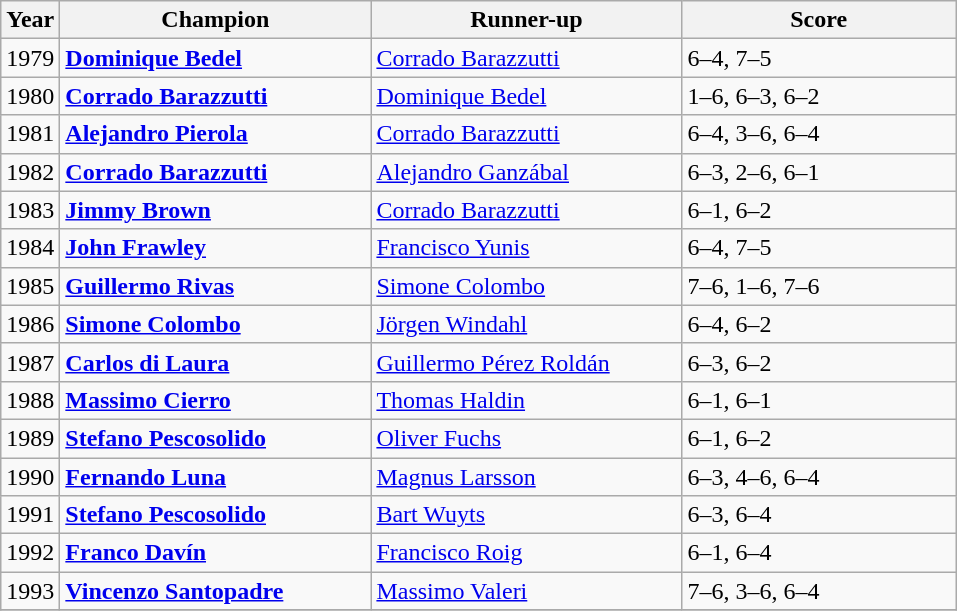<table class="wikitable">
<tr>
<th>Year</th>
<th width="200">Champion</th>
<th width="200">Runner-up</th>
<th width="175">Score</th>
</tr>
<tr>
<td>1979</td>
<td> <strong><a href='#'>Dominique Bedel</a></strong></td>
<td> <a href='#'>Corrado Barazzutti</a></td>
<td>6–4, 7–5</td>
</tr>
<tr>
<td>1980</td>
<td> <strong><a href='#'>Corrado Barazzutti</a></strong></td>
<td> <a href='#'>Dominique Bedel</a></td>
<td>1–6, 6–3, 6–2</td>
</tr>
<tr>
<td>1981</td>
<td> <strong><a href='#'>Alejandro Pierola</a></strong></td>
<td> <a href='#'>Corrado Barazzutti</a></td>
<td>6–4, 3–6, 6–4</td>
</tr>
<tr>
<td>1982</td>
<td> <strong><a href='#'>Corrado Barazzutti</a></strong></td>
<td> <a href='#'>Alejandro Ganzábal</a></td>
<td>6–3, 2–6, 6–1</td>
</tr>
<tr>
<td>1983</td>
<td> <strong><a href='#'>Jimmy Brown</a></strong></td>
<td> <a href='#'>Corrado Barazzutti</a></td>
<td>6–1, 6–2</td>
</tr>
<tr>
<td>1984</td>
<td> <strong><a href='#'>John Frawley</a></strong></td>
<td> <a href='#'>Francisco Yunis</a></td>
<td>6–4, 7–5</td>
</tr>
<tr>
<td>1985</td>
<td> <strong><a href='#'>Guillermo Rivas</a></strong></td>
<td> <a href='#'>Simone Colombo</a></td>
<td>7–6, 1–6, 7–6</td>
</tr>
<tr>
<td>1986</td>
<td> <strong><a href='#'>Simone Colombo</a></strong></td>
<td> <a href='#'>Jörgen Windahl</a></td>
<td>6–4, 6–2</td>
</tr>
<tr>
<td>1987</td>
<td> <strong><a href='#'>Carlos di Laura</a></strong></td>
<td> <a href='#'>Guillermo Pérez Roldán</a></td>
<td>6–3, 6–2</td>
</tr>
<tr>
<td>1988</td>
<td> <strong><a href='#'>Massimo Cierro</a></strong></td>
<td> <a href='#'>Thomas Haldin</a></td>
<td>6–1, 6–1</td>
</tr>
<tr>
<td>1989</td>
<td> <strong><a href='#'>Stefano Pescosolido</a></strong></td>
<td> <a href='#'>Oliver Fuchs</a></td>
<td>6–1, 6–2</td>
</tr>
<tr>
<td>1990</td>
<td> <strong><a href='#'>Fernando Luna</a></strong></td>
<td> <a href='#'>Magnus Larsson</a></td>
<td>6–3, 4–6, 6–4</td>
</tr>
<tr>
<td>1991</td>
<td> <strong><a href='#'>Stefano Pescosolido</a></strong></td>
<td> <a href='#'>Bart Wuyts</a></td>
<td>6–3, 6–4</td>
</tr>
<tr>
<td>1992</td>
<td> <strong><a href='#'>Franco Davín</a></strong></td>
<td> <a href='#'>Francisco Roig</a></td>
<td>6–1, 6–4</td>
</tr>
<tr>
<td>1993</td>
<td> <strong><a href='#'>Vincenzo Santopadre</a></strong></td>
<td> <a href='#'>Massimo Valeri</a></td>
<td>7–6, 3–6, 6–4</td>
</tr>
<tr>
</tr>
</table>
